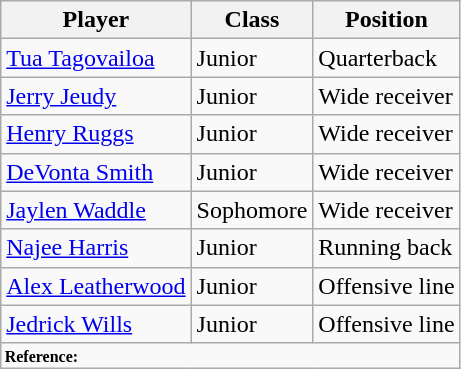<table class="wikitable">
<tr>
<th>Player</th>
<th>Class</th>
<th>Position</th>
</tr>
<tr>
<td><a href='#'>Tua Tagovailoa</a></td>
<td>Junior</td>
<td>Quarterback</td>
</tr>
<tr>
<td><a href='#'>Jerry Jeudy</a></td>
<td>Junior</td>
<td>Wide receiver</td>
</tr>
<tr>
<td><a href='#'>Henry Ruggs</a></td>
<td>Junior</td>
<td>Wide receiver</td>
</tr>
<tr>
<td><a href='#'>DeVonta Smith</a></td>
<td>Junior</td>
<td>Wide receiver</td>
</tr>
<tr>
<td><a href='#'>Jaylen Waddle</a></td>
<td>Sophomore</td>
<td>Wide receiver</td>
</tr>
<tr>
<td><a href='#'>Najee Harris</a></td>
<td>Junior</td>
<td>Running back</td>
</tr>
<tr>
<td><a href='#'>Alex Leatherwood</a></td>
<td>Junior</td>
<td>Offensive line</td>
</tr>
<tr>
<td><a href='#'>Jedrick Wills</a></td>
<td>Junior</td>
<td>Offensive line</td>
</tr>
<tr>
<td colspan="3"  style="font-size:8pt; text-align:left;"><strong>Reference:</strong></td>
</tr>
</table>
